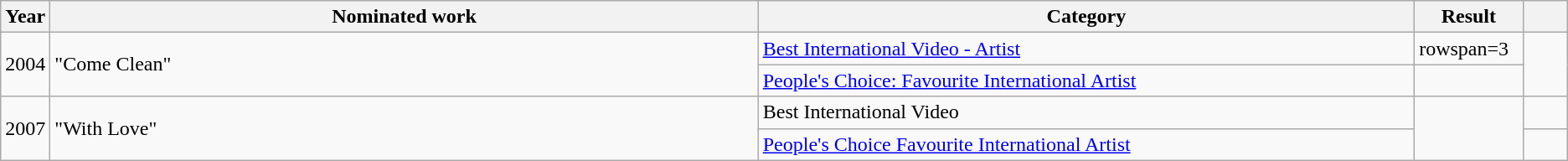<table class="wikitable sortable">
<tr>
<th scope="col" style="width:1em;">Year</th>
<th scope="col" style="width:39em;">Nominated work</th>
<th scope="col" style="width:36em;">Category</th>
<th scope="col" style="width:5em;">Result</th>
<th scope="col" style="width:2em;" class="unsortable"></th>
</tr>
<tr>
<td rowspan=2>2004</td>
<td rowspan=2>"Come Clean"</td>
<td><a href='#'>Best International Video - Artist</a></td>
<td>rowspan=3 </td>
<td style="text-align:center;" rowspan=2></td>
</tr>
<tr>
<td><a href='#'>People's Choice: Favourite International Artist</a></td>
</tr>
<tr>
<td rowspan=2>2007</td>
<td rowspan=2>"With Love"</td>
<td>Best International Video</td>
<td style="text-align:center;" rowspan=2></td>
</tr>
<tr>
<td><a href='#'>People's Choice Favourite International Artist</a></td>
<td></td>
</tr>
</table>
